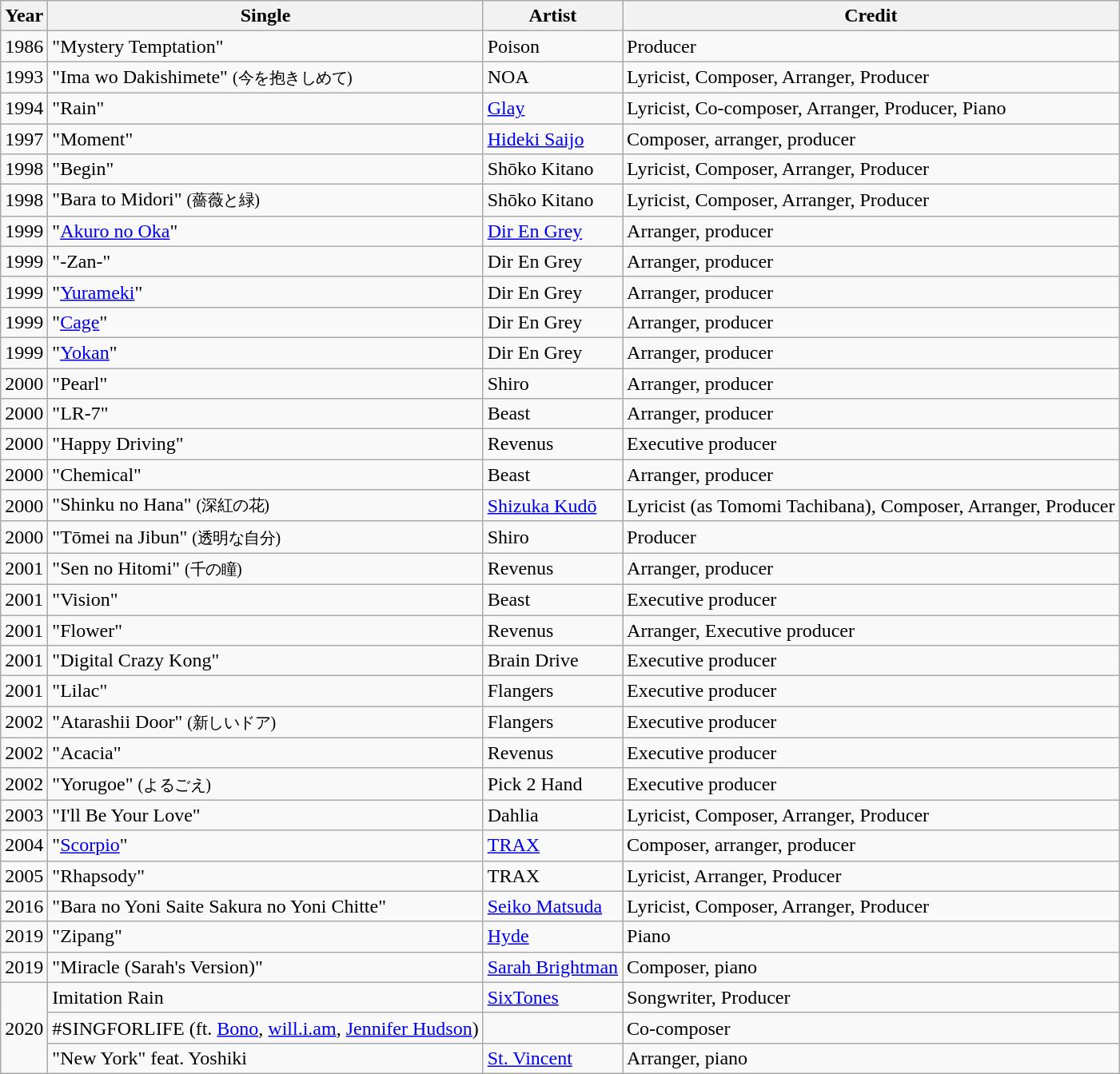<table class="wikitable sortable">
<tr>
<th>Year</th>
<th>Single</th>
<th>Artist</th>
<th>Credit</th>
</tr>
<tr>
<td>1986</td>
<td>"Mystery Temptation"</td>
<td>Poison</td>
<td>Producer</td>
</tr>
<tr>
<td>1993</td>
<td>"Ima wo Dakishimete" <small>(今を抱きしめて)</small></td>
<td>NOA</td>
<td>Lyricist, Composer, Arranger, Producer</td>
</tr>
<tr>
<td>1994</td>
<td>"Rain"</td>
<td><a href='#'>Glay</a></td>
<td>Lyricist, Co-composer, Arranger, Producer, Piano</td>
</tr>
<tr>
<td>1997</td>
<td>"Moment"</td>
<td><a href='#'>Hideki Saijo</a></td>
<td>Composer, arranger, producer</td>
</tr>
<tr>
<td>1998</td>
<td>"Begin"</td>
<td>Shōko Kitano</td>
<td>Lyricist, Composer, Arranger, Producer</td>
</tr>
<tr>
<td>1998</td>
<td>"Bara to Midori" <small>(薔薇と緑)</small></td>
<td>Shōko Kitano</td>
<td>Lyricist, Composer, Arranger, Producer</td>
</tr>
<tr>
<td>1999</td>
<td>"<a href='#'>Akuro no Oka</a>"</td>
<td><a href='#'>Dir En Grey</a></td>
<td>Arranger, producer</td>
</tr>
<tr>
<td>1999</td>
<td>"-Zan-"</td>
<td>Dir En Grey</td>
<td>Arranger, producer</td>
</tr>
<tr>
<td>1999</td>
<td>"<a href='#'>Yurameki</a>"</td>
<td>Dir En Grey</td>
<td>Arranger, producer</td>
</tr>
<tr>
<td>1999</td>
<td>"<a href='#'>Cage</a>"</td>
<td>Dir En Grey</td>
<td>Arranger, producer</td>
</tr>
<tr>
<td>1999</td>
<td>"<a href='#'>Yokan</a>"</td>
<td>Dir En Grey</td>
<td>Arranger, producer</td>
</tr>
<tr>
<td>2000</td>
<td>"Pearl"</td>
<td>Shiro</td>
<td>Arranger, producer</td>
</tr>
<tr>
<td>2000</td>
<td>"LR-7"</td>
<td>Beast</td>
<td>Arranger, producer</td>
</tr>
<tr>
<td>2000</td>
<td>"Happy Driving"</td>
<td>Revenus</td>
<td>Executive producer</td>
</tr>
<tr>
<td>2000</td>
<td>"Chemical"</td>
<td>Beast</td>
<td>Arranger, producer</td>
</tr>
<tr>
<td>2000</td>
<td>"Shinku no Hana" <small>(深紅の花)</small></td>
<td><a href='#'>Shizuka Kudō</a></td>
<td>Lyricist (as Tomomi Tachibana), Composer, Arranger, Producer</td>
</tr>
<tr>
<td>2000</td>
<td>"Tōmei na Jibun" <small>(透明な自分)</small></td>
<td>Shiro</td>
<td>Producer</td>
</tr>
<tr>
<td>2001</td>
<td>"Sen no Hitomi" <small>(千の瞳)</small></td>
<td>Revenus</td>
<td>Arranger, producer</td>
</tr>
<tr>
<td>2001</td>
<td>"Vision"</td>
<td>Beast</td>
<td>Executive producer</td>
</tr>
<tr>
<td>2001</td>
<td>"Flower"</td>
<td>Revenus</td>
<td>Arranger, Executive producer</td>
</tr>
<tr>
<td>2001</td>
<td>"Digital Crazy Kong"</td>
<td>Brain Drive</td>
<td>Executive producer</td>
</tr>
<tr>
<td>2001</td>
<td>"Lilac"</td>
<td>Flangers</td>
<td>Executive producer</td>
</tr>
<tr>
<td>2002</td>
<td>"Atarashii Door" <small>(新しいドア)</small></td>
<td>Flangers</td>
<td>Executive producer</td>
</tr>
<tr>
<td>2002</td>
<td>"Acacia"</td>
<td>Revenus</td>
<td>Executive producer</td>
</tr>
<tr>
<td>2002</td>
<td>"Yorugoe" <small>(よるごえ)</small></td>
<td>Pick 2 Hand</td>
<td>Executive producer</td>
</tr>
<tr>
<td>2003</td>
<td>"I'll Be Your Love"</td>
<td>Dahlia</td>
<td>Lyricist, Composer, Arranger, Producer</td>
</tr>
<tr>
<td>2004</td>
<td>"<a href='#'>Scorpio</a>"</td>
<td><a href='#'>TRAX</a></td>
<td>Composer, arranger, producer</td>
</tr>
<tr>
<td>2005</td>
<td>"Rhapsody"</td>
<td>TRAX</td>
<td>Lyricist, Arranger, Producer</td>
</tr>
<tr>
<td>2016</td>
<td>"Bara no Yoni Saite Sakura no Yoni Chitte"</td>
<td><a href='#'>Seiko Matsuda</a></td>
<td>Lyricist, Composer, Arranger, Producer</td>
</tr>
<tr>
<td>2019</td>
<td>"Zipang"</td>
<td><a href='#'>Hyde</a></td>
<td>Piano</td>
</tr>
<tr>
<td>2019</td>
<td>"Miracle (Sarah's Version)"</td>
<td><a href='#'>Sarah Brightman</a></td>
<td>Composer, piano</td>
</tr>
<tr>
<td rowspan="3">2020</td>
<td>Imitation Rain</td>
<td><a href='#'>SixTones</a></td>
<td>Songwriter, Producer</td>
</tr>
<tr>
<td>#SINGFORLIFE (ft. <a href='#'>Bono</a>, <a href='#'>will.i.am</a>, <a href='#'>Jennifer Hudson</a>)</td>
<td></td>
<td>Co-composer</td>
</tr>
<tr>
<td>"New York" feat. Yoshiki</td>
<td><a href='#'>St. Vincent</a></td>
<td>Arranger, piano</td>
</tr>
</table>
